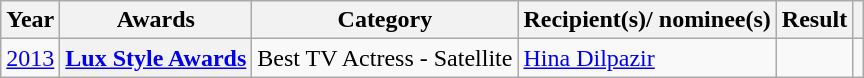<table class="wikitable plainrowheaders">
<tr>
<th>Year</th>
<th>Awards</th>
<th>Category</th>
<th>Recipient(s)/ nominee(s)</th>
<th>Result</th>
<th></th>
</tr>
<tr>
<td><a href='#'>2013</a></td>
<th scope="row"><a href='#'>Lux Style Awards</a></th>
<td>Best TV Actress - Satellite</td>
<td><a href='#'>Hina Dilpazir</a></td>
<td></td>
<td></td>
</tr>
</table>
